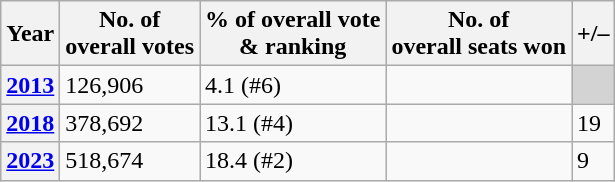<table class=wikitable>
<tr>
<th>Year</th>
<th>No. of<br>overall votes</th>
<th>% of overall vote<br> & ranking</th>
<th>No. of<br>overall seats won</th>
<th>+/–</th>
</tr>
<tr>
<th><a href='#'>2013</a></th>
<td>126,906</td>
<td>4.1 (#6)</td>
<td></td>
<td style="background:lightgrey;"></td>
</tr>
<tr>
<th><a href='#'>2018</a></th>
<td>378,692</td>
<td>13.1 (#4)</td>
<td></td>
<td> 19</td>
</tr>
<tr>
<th><a href='#'>2023</a></th>
<td>518,674</td>
<td>18.4 (#2)</td>
<td></td>
<td> 9</td>
</tr>
</table>
